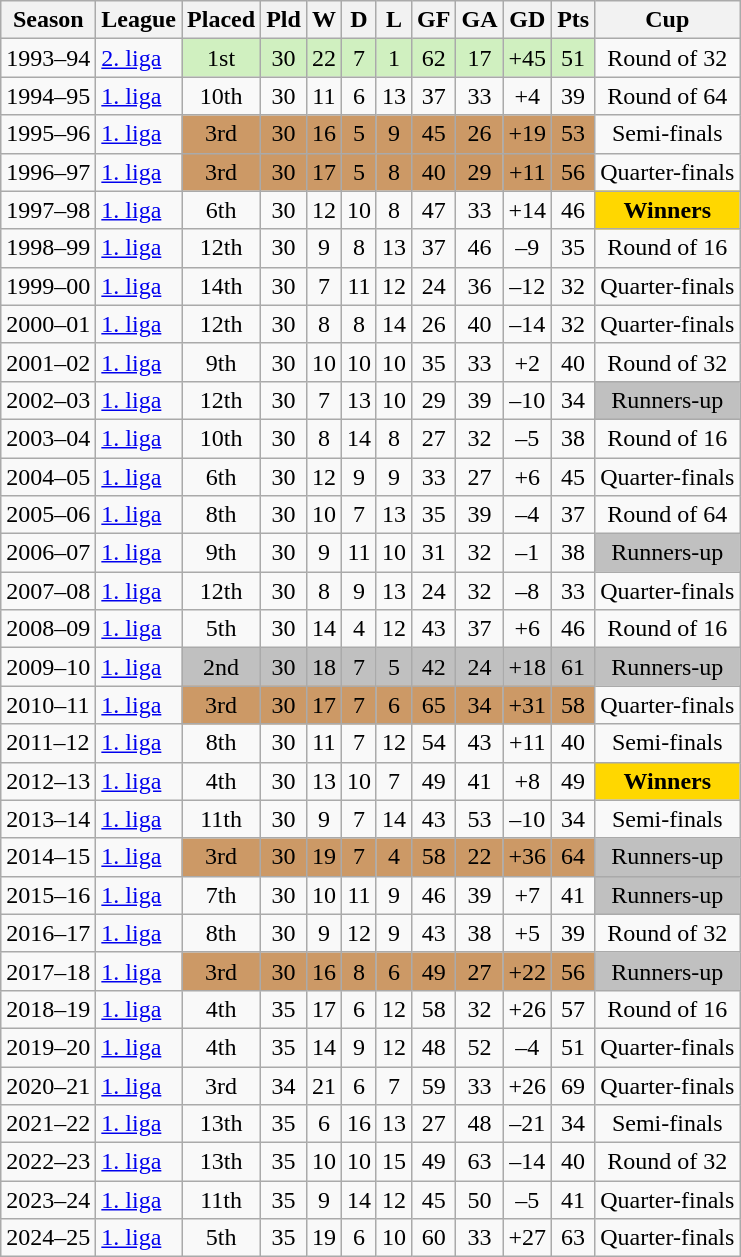<table class="wikitable sortable">
<tr>
<th>Season</th>
<th>League</th>
<th>Placed</th>
<th>Pld</th>
<th>W</th>
<th>D</th>
<th>L</th>
<th>GF</th>
<th>GA</th>
<th>GD</th>
<th>Pts</th>
<th>Cup</th>
</tr>
<tr>
<td>1993–94</td>
<td><a href='#'>2. liga</a></td>
<td style="background: #D0F0C0; text-align:center">1st</td>
<td style="background: #D0F0C0; text-align:center">30</td>
<td style="background: #D0F0C0; text-align:center">22</td>
<td style="background: #D0F0C0; text-align:center">7</td>
<td style="background: #D0F0C0; text-align:center">1</td>
<td style="background: #D0F0C0; text-align:center">62</td>
<td style="background: #D0F0C0; text-align:center">17</td>
<td style="background: #D0F0C0; text-align:center">+45</td>
<td style="background: #D0F0C0; text-align:center">51</td>
<td style="text-align:center">Round of 32</td>
</tr>
<tr>
<td>1994–95</td>
<td><a href='#'>1. liga</a></td>
<td style="text-align:center">10th</td>
<td style="text-align:center">30</td>
<td style="text-align:center">11</td>
<td style="text-align:center">6</td>
<td style="text-align:center">13</td>
<td style="text-align:center">37</td>
<td style="text-align:center">33</td>
<td style="text-align:center">+4</td>
<td style="text-align:center">39</td>
<td style="text-align:center">Round of 64</td>
</tr>
<tr>
<td>1995–96</td>
<td><a href='#'>1. liga</a></td>
<td style="background:#c96; text-align:center">3rd</td>
<td style="background:#c96; text-align:center">30</td>
<td style="background:#c96; text-align:center">16</td>
<td style="background:#c96; text-align:center">5</td>
<td style="background:#c96; text-align:center">9</td>
<td style="background:#c96; text-align:center">45</td>
<td style="background:#c96; text-align:center">26</td>
<td style="background:#c96; text-align:center">+19</td>
<td style="background:#c96; text-align:center">53</td>
<td style="text-align:center">Semi-finals</td>
</tr>
<tr>
<td>1996–97</td>
<td><a href='#'>1. liga</a></td>
<td style="background:#c96; text-align:center">3rd</td>
<td style="background:#c96; text-align:center">30</td>
<td style="background:#c96; text-align:center">17</td>
<td style="background:#c96; text-align:center">5</td>
<td style="background:#c96; text-align:center">8</td>
<td style="background:#c96; text-align:center">40</td>
<td style="background:#c96; text-align:center">29</td>
<td style="background:#c96; text-align:center">+11</td>
<td style="background:#c96; text-align:center">56</td>
<td style="text-align:center">Quarter-finals</td>
</tr>
<tr>
<td>1997–98</td>
<td><a href='#'>1. liga</a></td>
<td style="text-align:center">6th</td>
<td style="text-align:center">30</td>
<td style="text-align:center">12</td>
<td style="text-align:center">10</td>
<td style="text-align:center">8</td>
<td style="text-align:center">47</td>
<td style="text-align:center">33</td>
<td style="text-align:center">+14</td>
<td style="text-align:center">46</td>
<td style="text-align:center; background:gold;"><strong>Winners</strong></td>
</tr>
<tr>
<td>1998–99</td>
<td><a href='#'>1. liga</a></td>
<td style="text-align:center">12th</td>
<td style="text-align:center">30</td>
<td style="text-align:center">9</td>
<td style="text-align:center">8</td>
<td style="text-align:center">13</td>
<td style="text-align:center">37</td>
<td style="text-align:center">46</td>
<td style="text-align:center">–9</td>
<td style="text-align:center">35</td>
<td style="text-align:center">Round of 16</td>
</tr>
<tr>
<td>1999–00</td>
<td><a href='#'>1. liga</a></td>
<td style="text-align:center">14th</td>
<td style="text-align:center">30</td>
<td style="text-align:center">7</td>
<td style="text-align:center">11</td>
<td style="text-align:center">12</td>
<td style="text-align:center">24</td>
<td style="text-align:center">36</td>
<td style="text-align:center">–12</td>
<td style="text-align:center">32</td>
<td style="text-align:center">Quarter-finals</td>
</tr>
<tr>
<td>2000–01</td>
<td><a href='#'>1. liga</a></td>
<td style="text-align:center">12th</td>
<td style="text-align:center">30</td>
<td style="text-align:center">8</td>
<td style="text-align:center">8</td>
<td style="text-align:center">14</td>
<td style="text-align:center">26</td>
<td style="text-align:center">40</td>
<td style="text-align:center">–14</td>
<td style="text-align:center">32</td>
<td style="text-align:center">Quarter-finals</td>
</tr>
<tr>
<td>2001–02</td>
<td><a href='#'>1. liga</a></td>
<td style="text-align:center">9th</td>
<td style="text-align:center">30</td>
<td style="text-align:center">10</td>
<td style="text-align:center">10</td>
<td style="text-align:center">10</td>
<td style="text-align:center">35</td>
<td style="text-align:center">33</td>
<td style="text-align:center">+2</td>
<td style="text-align:center">40</td>
<td style="text-align:center">Round of 32</td>
</tr>
<tr>
<td>2002–03</td>
<td><a href='#'>1. liga</a></td>
<td style="text-align:center">12th</td>
<td style="text-align:center">30</td>
<td style="text-align:center">7</td>
<td style="text-align:center">13</td>
<td style="text-align:center">10</td>
<td style="text-align:center">29</td>
<td style="text-align:center">39</td>
<td style="text-align:center">–10</td>
<td style="text-align:center">34</td>
<td style="text-align:center; background:silver">Runners-up</td>
</tr>
<tr>
<td>2003–04</td>
<td><a href='#'>1. liga</a></td>
<td style="text-align:center">10th</td>
<td style="text-align:center">30</td>
<td style="text-align:center">8</td>
<td style="text-align:center">14</td>
<td style="text-align:center">8</td>
<td style="text-align:center">27</td>
<td style="text-align:center">32</td>
<td style="text-align:center">–5</td>
<td style="text-align:center">38</td>
<td style="text-align:center">Round of 16</td>
</tr>
<tr>
<td>2004–05</td>
<td><a href='#'>1. liga</a></td>
<td style="text-align:center">6th</td>
<td style="text-align:center">30</td>
<td style="text-align:center">12</td>
<td style="text-align:center">9</td>
<td style="text-align:center">9</td>
<td style="text-align:center">33</td>
<td style="text-align:center">27</td>
<td style="text-align:center">+6</td>
<td style="text-align:center">45</td>
<td style="text-align:center">Quarter-finals</td>
</tr>
<tr>
<td>2005–06</td>
<td><a href='#'>1. liga</a></td>
<td style="text-align:center">8th</td>
<td style="text-align:center">30</td>
<td style="text-align:center">10</td>
<td style="text-align:center">7</td>
<td style="text-align:center">13</td>
<td style="text-align:center">35</td>
<td style="text-align:center">39</td>
<td style="text-align:center">–4</td>
<td style="text-align:center">37</td>
<td style="text-align:center">Round of 64</td>
</tr>
<tr>
<td>2006–07</td>
<td><a href='#'>1. liga</a></td>
<td style="text-align:center">9th</td>
<td style="text-align:center">30</td>
<td style="text-align:center">9</td>
<td style="text-align:center">11</td>
<td style="text-align:center">10</td>
<td style="text-align:center">31</td>
<td style="text-align:center">32</td>
<td style="text-align:center">–1</td>
<td style="text-align:center">38</td>
<td style="text-align:center; background:silver">Runners-up</td>
</tr>
<tr>
<td>2007–08</td>
<td><a href='#'>1. liga</a></td>
<td style="text-align:center">12th</td>
<td style="text-align:center">30</td>
<td style="text-align:center">8</td>
<td style="text-align:center">9</td>
<td style="text-align:center">13</td>
<td style="text-align:center">24</td>
<td style="text-align:center">32</td>
<td style="text-align:center">–8</td>
<td style="text-align:center">33</td>
<td style="text-align:center">Quarter-finals</td>
</tr>
<tr>
<td>2008–09</td>
<td><a href='#'>1. liga</a></td>
<td style="text-align:center">5th</td>
<td style="text-align:center">30</td>
<td style="text-align:center">14</td>
<td style="text-align:center">4</td>
<td style="text-align:center">12</td>
<td style="text-align:center">43</td>
<td style="text-align:center">37</td>
<td style="text-align:center">+6</td>
<td style="text-align:center">46</td>
<td style="text-align:center">Round of 16</td>
</tr>
<tr>
<td>2009–10</td>
<td><a href='#'>1. liga</a></td>
<td style="text-align:center; background:silver">2nd</td>
<td style="text-align:center; background:silver">30</td>
<td style="text-align:center; background:silver">18</td>
<td style="text-align:center; background:silver">7</td>
<td style="text-align:center; background:silver">5</td>
<td style="text-align:center; background:silver">42</td>
<td style="text-align:center; background:silver">24</td>
<td style="text-align:center; background:silver">+18</td>
<td style="text-align:center; background:silver">61</td>
<td style="text-align:center; background:silver">Runners-up</td>
</tr>
<tr>
<td>2010–11</td>
<td><a href='#'>1. liga</a></td>
<td style="background:#c96; text-align:center">3rd</td>
<td style="background:#c96; text-align:center">30</td>
<td style="background:#c96; text-align:center">17</td>
<td style="background:#c96; text-align:center">7</td>
<td style="background:#c96; text-align:center">6</td>
<td style="background:#c96; text-align:center">65</td>
<td style="background:#c96; text-align:center">34</td>
<td style="background:#c96; text-align:center">+31</td>
<td style="background:#c96; text-align:center">58</td>
<td style="text-align:center">Quarter-finals</td>
</tr>
<tr>
<td>2011–12</td>
<td><a href='#'>1. liga</a></td>
<td style="text-align:center">8th</td>
<td style="text-align:center">30</td>
<td style="text-align:center">11</td>
<td style="text-align:center">7</td>
<td style="text-align:center">12</td>
<td style="text-align:center">54</td>
<td style="text-align:center">43</td>
<td style="text-align:center">+11</td>
<td style="text-align:center">40</td>
<td style="text-align:center">Semi-finals</td>
</tr>
<tr>
<td>2012–13</td>
<td><a href='#'>1. liga</a></td>
<td style="text-align:center">4th</td>
<td style="text-align:center">30</td>
<td style="text-align:center">13</td>
<td style="text-align:center">10</td>
<td style="text-align:center">7</td>
<td style="text-align:center">49</td>
<td style="text-align:center">41</td>
<td style="text-align:center">+8</td>
<td style="text-align:center">49</td>
<td style="text-align:center; background:gold;"><strong>Winners</strong></td>
</tr>
<tr>
<td>2013–14</td>
<td><a href='#'>1. liga</a></td>
<td style="text-align:center">11th</td>
<td style="text-align:center">30</td>
<td style="text-align:center">9</td>
<td style="text-align:center">7</td>
<td style="text-align:center">14</td>
<td style="text-align:center">43</td>
<td style="text-align:center">53</td>
<td style="text-align:center">–10</td>
<td style="text-align:center">34</td>
<td style="text-align:center">Semi-finals</td>
</tr>
<tr>
<td>2014–15</td>
<td><a href='#'>1. liga</a></td>
<td style="background:#c96; text-align:center">3rd</td>
<td style="background:#c96; text-align:center">30</td>
<td style="background:#c96; text-align:center">19</td>
<td style="background:#c96; text-align:center">7</td>
<td style="background:#c96; text-align:center">4</td>
<td style="background:#c96; text-align:center">58</td>
<td style="background:#c96; text-align:center">22</td>
<td style="background:#c96; text-align:center">+36</td>
<td style="background:#c96; text-align:center">64</td>
<td style="text-align:center; background:silver">Runners-up</td>
</tr>
<tr>
<td>2015–16</td>
<td><a href='#'>1. liga</a></td>
<td style="text-align:center">7th</td>
<td style="text-align:center">30</td>
<td style="text-align:center">10</td>
<td style="text-align:center">11</td>
<td style="text-align:center">9</td>
<td style="text-align:center">46</td>
<td style="text-align:center">39</td>
<td style="text-align:center">+7</td>
<td style="text-align:center">41</td>
<td style="text-align:center; background:silver">Runners-up</td>
</tr>
<tr>
<td>2016–17</td>
<td><a href='#'>1. liga</a></td>
<td style="text-align:center">8th</td>
<td style="text-align:center">30</td>
<td style="text-align:center">9</td>
<td style="text-align:center">12</td>
<td style="text-align:center">9</td>
<td style="text-align:center">43</td>
<td style="text-align:center">38</td>
<td style="text-align:center">+5</td>
<td style="text-align:center">39</td>
<td style="text-align:center">Round of 32</td>
</tr>
<tr>
<td>2017–18</td>
<td><a href='#'>1. liga</a></td>
<td style="background:#c96; text-align:center">3rd</td>
<td style="background:#c96; text-align:center">30</td>
<td style="background:#c96; text-align:center">16</td>
<td style="background:#c96; text-align:center">8</td>
<td style="background:#c96; text-align:center">6</td>
<td style="background:#c96; text-align:center">49</td>
<td style="background:#c96; text-align:center">27</td>
<td style="background:#c96; text-align:center">+22</td>
<td style="background:#c96; text-align:center">56</td>
<td style="text-align:center; background:silver">Runners-up</td>
</tr>
<tr>
<td>2018–19</td>
<td><a href='#'>1. liga</a></td>
<td style="text-align:center">4th</td>
<td style="text-align:center">35</td>
<td style="text-align:center">17</td>
<td style="text-align:center">6</td>
<td style="text-align:center">12</td>
<td style="text-align:center">58</td>
<td style="text-align:center">32</td>
<td style="text-align:center">+26</td>
<td style="text-align:center">57</td>
<td style="text-align:center">Round of 16</td>
</tr>
<tr>
<td>2019–20</td>
<td><a href='#'>1. liga</a></td>
<td style="text-align:center">4th</td>
<td style="text-align:center">35</td>
<td style="text-align:center">14</td>
<td style="text-align:center">9</td>
<td style="text-align:center">12</td>
<td style="text-align:center">48</td>
<td style="text-align:center">52</td>
<td style="text-align:center">–4</td>
<td style="text-align:center">51</td>
<td style="text-align:center">Quarter-finals</td>
</tr>
<tr>
<td>2020–21</td>
<td><a href='#'>1. liga</a></td>
<td style="text-align:center">3rd</td>
<td style="text-align:center">34</td>
<td style="text-align:center">21</td>
<td style="text-align:center">6</td>
<td style="text-align:center">7</td>
<td style="text-align:center">59</td>
<td style="text-align:center">33</td>
<td style="text-align:center">+26</td>
<td style="text-align:center">69</td>
<td style="text-align:center">Quarter-finals</td>
</tr>
<tr>
<td>2021–22</td>
<td><a href='#'>1. liga</a></td>
<td style="text-align:center">13th</td>
<td style="text-align:center">35</td>
<td style="text-align:center">6</td>
<td style="text-align:center">16</td>
<td style="text-align:center">13</td>
<td style="text-align:center">27</td>
<td style="text-align:center">48</td>
<td style="text-align:center">–21</td>
<td style="text-align:center">34</td>
<td style="text-align:center">Semi-finals</td>
</tr>
<tr>
<td>2022–23</td>
<td><a href='#'>1. liga</a></td>
<td style="text-align:center">13th</td>
<td style="text-align:center">35</td>
<td style="text-align:center">10</td>
<td style="text-align:center">10</td>
<td style="text-align:center">15</td>
<td style="text-align:center">49</td>
<td style="text-align:center">63</td>
<td style="text-align:center">–14</td>
<td style="text-align:center">40</td>
<td style="text-align:center">Round of 32</td>
</tr>
<tr>
<td>2023–24</td>
<td><a href='#'>1. liga</a></td>
<td style="text-align:center">11th</td>
<td style="text-align:center">35</td>
<td style="text-align:center">9</td>
<td style="text-align:center">14</td>
<td style="text-align:center">12</td>
<td style="text-align:center">45</td>
<td style="text-align:center">50</td>
<td style="text-align:center">–5</td>
<td style="text-align:center">41</td>
<td style="text-align:center">Quarter-finals</td>
</tr>
<tr>
<td>2024–25</td>
<td><a href='#'>1. liga</a></td>
<td style="text-align:center">5th</td>
<td style="text-align:center">35</td>
<td style="text-align:center">19</td>
<td style="text-align:center">6</td>
<td style="text-align:center">10</td>
<td style="text-align:center">60</td>
<td style="text-align:center">33</td>
<td style="text-align:center">+27</td>
<td style="text-align:center">63</td>
<td style="text-align:center">Quarter-finals</td>
</tr>
</table>
